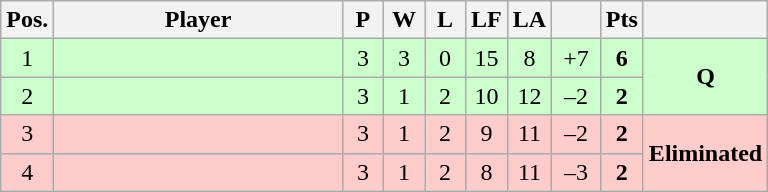<table class="wikitable" style="text-align:center; margin: 1em auto 1em auto, align:left">
<tr>
<th width=20>Pos.</th>
<th width=185>Player</th>
<th width=20>P</th>
<th width=20>W</th>
<th width=20>L</th>
<th width=20>LF</th>
<th width=20>LA</th>
<th width=25></th>
<th width=20>Pts</th>
<th width=70></th>
</tr>
<tr style="background:#CCFFCC;"->
<td>1</td>
<td style="text-align:left"></td>
<td>3</td>
<td>3</td>
<td>0</td>
<td>15</td>
<td>8</td>
<td>+7</td>
<td><strong>6</strong></td>
<td rowspan=2><strong>Q</strong></td>
</tr>
<tr style="background:#CCFFCC;">
<td>2</td>
<td style="text-align:left"></td>
<td>3</td>
<td>1</td>
<td>2</td>
<td>10</td>
<td>12</td>
<td>–2</td>
<td><strong>2</strong></td>
</tr>
<tr style="background:#FFccCC;">
<td>3</td>
<td style="text-align:left"></td>
<td>3</td>
<td>1</td>
<td>2</td>
<td>9</td>
<td>11</td>
<td>–2</td>
<td><strong>2</strong></td>
<td rowspan=2><strong>Eliminated</strong></td>
</tr>
<tr style="background:#FFccCC;">
<td>4</td>
<td style="text-align:left"></td>
<td>3</td>
<td>1</td>
<td>2</td>
<td>8</td>
<td>11</td>
<td>–3</td>
<td><strong>2</strong></td>
</tr>
</table>
